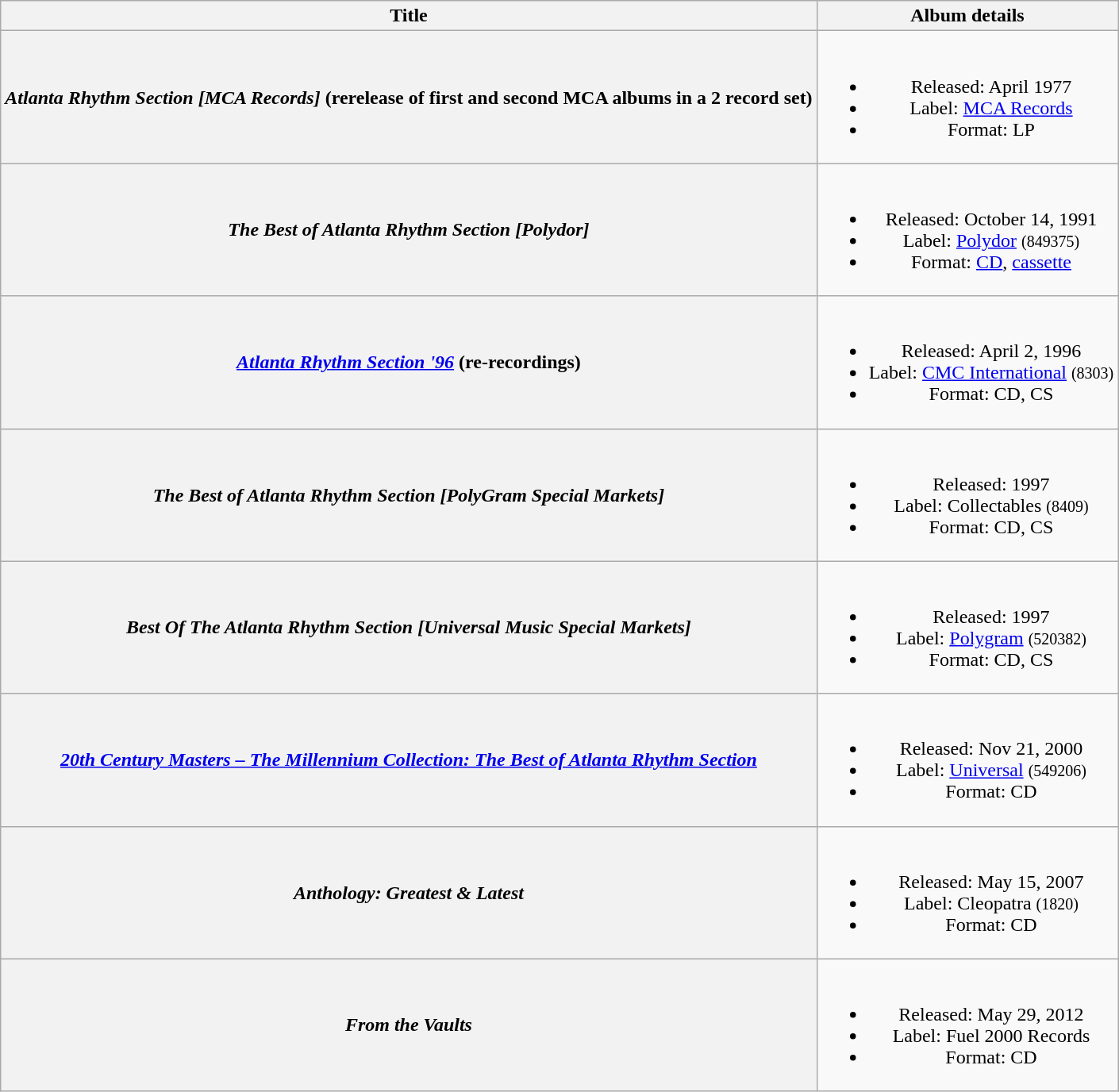<table class="wikitable plainrowheaders" style="text-align:center;" border="1">
<tr>
<th>Title</th>
<th>Album details</th>
</tr>
<tr>
<th scope="row"><em>Atlanta Rhythm Section [MCA Records]</em> (rerelease of first and second MCA albums in a 2 record set)</th>
<td><br><ul><li>Released: April 1977</li><li>Label: <a href='#'>MCA Records</a></li><li>Format: LP</li></ul></td>
</tr>
<tr>
<th scope="row"><em>The Best of Atlanta Rhythm Section [Polydor]</em></th>
<td><br><ul><li>Released: October 14, 1991</li><li>Label: <a href='#'>Polydor</a> <small>(849375)</small></li><li>Format: <a href='#'>CD</a>, <a href='#'>cassette</a></li></ul></td>
</tr>
<tr>
<th scope="row"><em><a href='#'>Atlanta Rhythm Section '96</a></em> (re-recordings)</th>
<td><br><ul><li>Released: April 2, 1996</li><li>Label: <a href='#'>CMC International</a> <small>(8303)</small></li><li>Format: CD, CS</li></ul></td>
</tr>
<tr>
<th scope="row"><em>The Best of Atlanta Rhythm Section [PolyGram Special Markets]</em></th>
<td><br><ul><li>Released: 1997</li><li>Label: Collectables <small>(8409)</small></li><li>Format: CD, CS</li></ul></td>
</tr>
<tr>
<th scope="row"><em>Best Of The Atlanta Rhythm Section [Universal Music Special Markets]</em></th>
<td><br><ul><li>Released: 1997</li><li>Label: <a href='#'>Polygram</a> <small>(520382)</small></li><li>Format: CD, CS</li></ul></td>
</tr>
<tr>
<th scope="row"><em><a href='#'>20th Century Masters – The Millennium Collection: The Best of Atlanta Rhythm Section</a></em></th>
<td><br><ul><li>Released: Nov 21, 2000</li><li>Label: <a href='#'>Universal</a> <small>(549206)</small></li><li>Format: CD</li></ul></td>
</tr>
<tr>
<th scope="row"><em>Anthology: Greatest & Latest</em></th>
<td><br><ul><li>Released: May 15, 2007</li><li>Label: Cleopatra <small>(1820)</small></li><li>Format: CD</li></ul></td>
</tr>
<tr>
<th scope="row"><em>From the Vaults</em></th>
<td><br><ul><li>Released: May 29, 2012</li><li>Label: Fuel 2000 Records</li><li>Format: CD</li></ul></td>
</tr>
</table>
